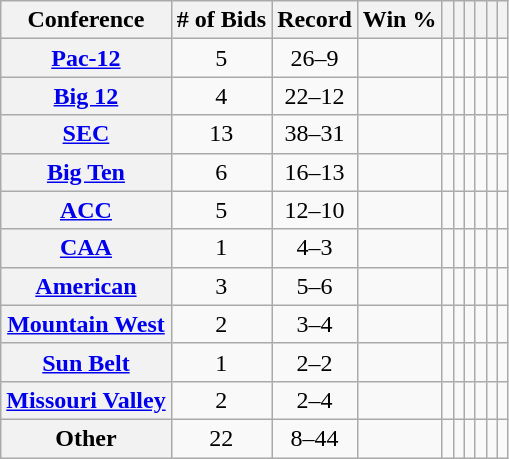<table class="wikitable sortable plainrowheaders" style="text-align:center">
<tr>
<th scope="col">Conference</th>
<th scope="col"># of Bids</th>
<th scope="col">Record</th>
<th scope="col">Win %</th>
<th scope="col"></th>
<th scope="col"></th>
<th scope="col"></th>
<th scope="col"></th>
<th scope="col"></th>
<th scope="col"></th>
</tr>
<tr style="text-align:center;">
<th scope="row"><a href='#'>Pac-12</a></th>
<td>5</td>
<td>26–9</td>
<td></td>
<td></td>
<td></td>
<td></td>
<td></td>
<td></td>
<td></td>
</tr>
<tr style="text-align:center;">
<th scope="row"><a href='#'>Big 12</a></th>
<td>4</td>
<td>22–12</td>
<td></td>
<td></td>
<td></td>
<td></td>
<td></td>
<td></td>
<td></td>
</tr>
<tr style="text-align:center;">
<th scope="row"><a href='#'>SEC</a></th>
<td>13</td>
<td>38–31</td>
<td></td>
<td></td>
<td></td>
<td></td>
<td></td>
<td></td>
<td></td>
</tr>
<tr style="text-align:center;">
<th scope="row"><a href='#'>Big Ten</a></th>
<td>6</td>
<td>16–13</td>
<td></td>
<td></td>
<td></td>
<td></td>
<td></td>
<td></td>
<td></td>
</tr>
<tr style="text-align:center;">
<th scope="row"><a href='#'>ACC</a></th>
<td>5</td>
<td>12–10</td>
<td></td>
<td></td>
<td></td>
<td></td>
<td></td>
<td></td>
<td></td>
</tr>
<tr style="text-align:center;">
<th scope="row"><a href='#'>CAA</a></th>
<td>1</td>
<td>4–3</td>
<td></td>
<td></td>
<td></td>
<td></td>
<td></td>
<td></td>
<td></td>
</tr>
<tr style="text-align:center;">
<th scope="row"><a href='#'>American</a></th>
<td>3</td>
<td>5–6</td>
<td></td>
<td></td>
<td></td>
<td></td>
<td></td>
<td></td>
<td></td>
</tr>
<tr style="text-align:center;">
<th scope="row"><a href='#'>Mountain West</a></th>
<td>2</td>
<td>3–4</td>
<td></td>
<td></td>
<td></td>
<td></td>
<td></td>
<td></td>
<td></td>
</tr>
<tr style="text-align:center;">
<th scope="row"><a href='#'>Sun Belt</a></th>
<td>1</td>
<td>2–2</td>
<td></td>
<td></td>
<td></td>
<td></td>
<td></td>
<td></td>
<td></td>
</tr>
<tr style="text-align:center;">
<th scope="row"><a href='#'>Missouri Valley</a></th>
<td>2</td>
<td>2–4</td>
<td></td>
<td></td>
<td></td>
<td></td>
<td></td>
<td></td>
<td></td>
</tr>
<tr style="text-align:center;">
<th scope="row">Other</th>
<td>22</td>
<td>8–44</td>
<td></td>
<td></td>
<td></td>
<td></td>
<td></td>
<td></td>
<td></td>
</tr>
</table>
